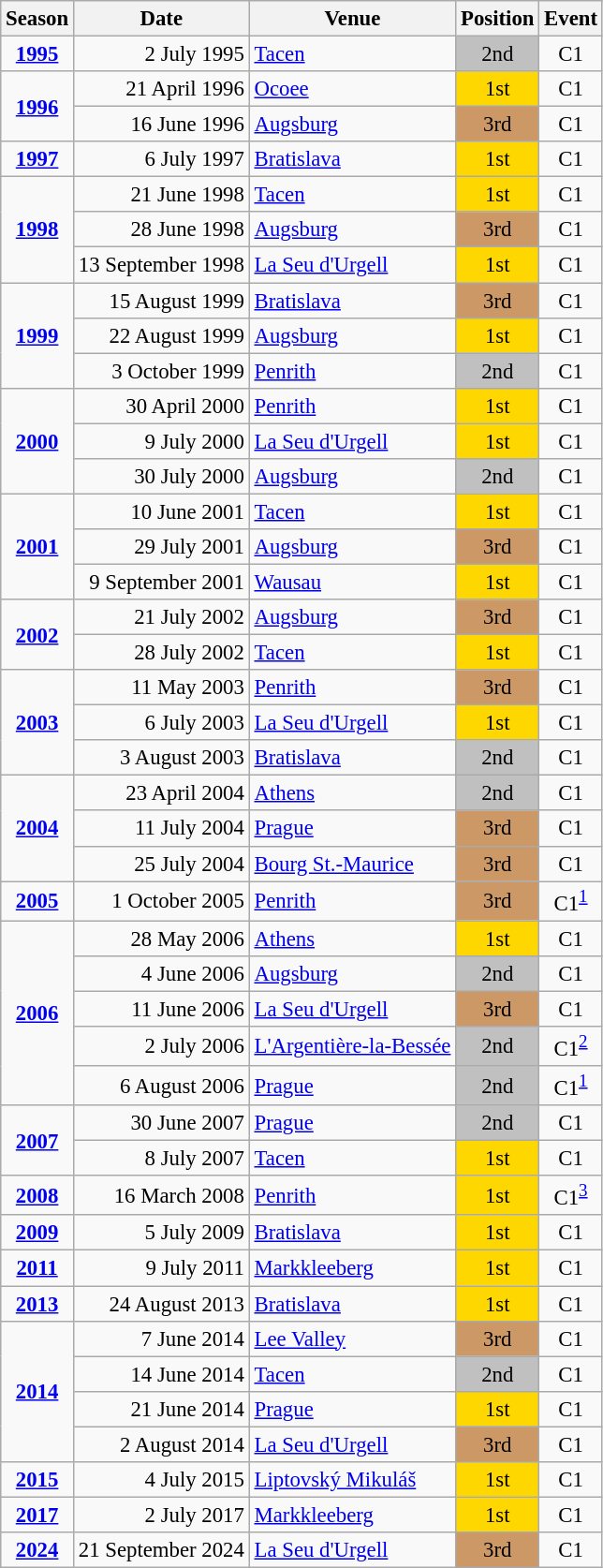<table class="wikitable" style="text-align:center; font-size:95%;">
<tr>
<th>Season</th>
<th>Date</th>
<th>Venue</th>
<th>Position</th>
<th>Event</th>
</tr>
<tr>
<td><strong><a href='#'>1995</a></strong></td>
<td align=right>2 July 1995</td>
<td align=left><a href='#'>Tacen</a></td>
<td bgcolor=silver>2nd</td>
<td>C1</td>
</tr>
<tr>
<td rowspan=2><strong><a href='#'>1996</a></strong></td>
<td align=right>21 April 1996</td>
<td align=left><a href='#'>Ocoee</a></td>
<td bgcolor=gold>1st</td>
<td>C1</td>
</tr>
<tr>
<td align=right>16 June 1996</td>
<td align=left><a href='#'>Augsburg</a></td>
<td bgcolor=cc9966>3rd</td>
<td>C1</td>
</tr>
<tr>
<td><strong><a href='#'>1997</a></strong></td>
<td align=right>6 July 1997</td>
<td align=left><a href='#'>Bratislava</a></td>
<td bgcolor=gold>1st</td>
<td>C1</td>
</tr>
<tr>
<td rowspan=3><strong><a href='#'>1998</a></strong></td>
<td align=right>21 June 1998</td>
<td align=left><a href='#'>Tacen</a></td>
<td bgcolor=gold>1st</td>
<td>C1</td>
</tr>
<tr>
<td align=right>28 June 1998</td>
<td align=left><a href='#'>Augsburg</a></td>
<td bgcolor=cc9966>3rd</td>
<td>C1</td>
</tr>
<tr>
<td align=right>13 September 1998</td>
<td align=left><a href='#'>La Seu d'Urgell</a></td>
<td bgcolor=gold>1st</td>
<td>C1</td>
</tr>
<tr>
<td rowspan=3><strong><a href='#'>1999</a></strong></td>
<td align=right>15 August 1999</td>
<td align=left><a href='#'>Bratislava</a></td>
<td bgcolor=cc9966>3rd</td>
<td>C1</td>
</tr>
<tr>
<td align=right>22 August 1999</td>
<td align=left><a href='#'>Augsburg</a></td>
<td bgcolor=gold>1st</td>
<td>C1</td>
</tr>
<tr>
<td align=right>3 October 1999</td>
<td align=left><a href='#'>Penrith</a></td>
<td bgcolor=silver>2nd</td>
<td>C1</td>
</tr>
<tr>
<td rowspan=3><strong><a href='#'>2000</a></strong></td>
<td align=right>30 April 2000</td>
<td align=left><a href='#'>Penrith</a></td>
<td bgcolor=gold>1st</td>
<td>C1</td>
</tr>
<tr>
<td align=right>9 July 2000</td>
<td align=left><a href='#'>La Seu d'Urgell</a></td>
<td bgcolor=gold>1st</td>
<td>C1</td>
</tr>
<tr>
<td align=right>30 July 2000</td>
<td align=left><a href='#'>Augsburg</a></td>
<td bgcolor=silver>2nd</td>
<td>C1</td>
</tr>
<tr>
<td rowspan=3><strong><a href='#'>2001</a></strong></td>
<td align=right>10 June 2001</td>
<td align=left><a href='#'>Tacen</a></td>
<td bgcolor=gold>1st</td>
<td>C1</td>
</tr>
<tr>
<td align=right>29 July 2001</td>
<td align=left><a href='#'>Augsburg</a></td>
<td bgcolor=cc9966>3rd</td>
<td>C1</td>
</tr>
<tr>
<td align=right>9 September 2001</td>
<td align=left><a href='#'>Wausau</a></td>
<td bgcolor=gold>1st</td>
<td>C1</td>
</tr>
<tr>
<td rowspan=2><strong><a href='#'>2002</a></strong></td>
<td align=right>21 July 2002</td>
<td align=left><a href='#'>Augsburg</a></td>
<td bgcolor=cc9966>3rd</td>
<td>C1</td>
</tr>
<tr>
<td align=right>28 July 2002</td>
<td align=left><a href='#'>Tacen</a></td>
<td bgcolor=gold>1st</td>
<td>C1</td>
</tr>
<tr>
<td rowspan=3><strong><a href='#'>2003</a></strong></td>
<td align=right>11 May 2003</td>
<td align=left><a href='#'>Penrith</a></td>
<td bgcolor=cc9966>3rd</td>
<td>C1</td>
</tr>
<tr>
<td align=right>6 July 2003</td>
<td align=left><a href='#'>La Seu d'Urgell</a></td>
<td bgcolor=gold>1st</td>
<td>C1</td>
</tr>
<tr>
<td align=right>3 August 2003</td>
<td align=left><a href='#'>Bratislava</a></td>
<td bgcolor=silver>2nd</td>
<td>C1</td>
</tr>
<tr>
<td rowspan=3><strong><a href='#'>2004</a></strong></td>
<td align=right>23 April 2004</td>
<td align=left><a href='#'>Athens</a></td>
<td bgcolor=silver>2nd</td>
<td>C1</td>
</tr>
<tr>
<td align=right>11 July 2004</td>
<td align=left><a href='#'>Prague</a></td>
<td bgcolor=cc9966>3rd</td>
<td>C1</td>
</tr>
<tr>
<td align=right>25 July 2004</td>
<td align=left><a href='#'>Bourg St.-Maurice</a></td>
<td bgcolor=cc9966>3rd</td>
<td>C1</td>
</tr>
<tr>
<td><strong><a href='#'>2005</a></strong></td>
<td align=right>1 October 2005</td>
<td align=left><a href='#'>Penrith</a></td>
<td bgcolor=cc9966>3rd</td>
<td>C1<sup><a href='#'>1</a></sup></td>
</tr>
<tr>
<td rowspan=5><strong><a href='#'>2006</a></strong></td>
<td align=right>28 May 2006</td>
<td align=left><a href='#'>Athens</a></td>
<td bgcolor=gold>1st</td>
<td>C1</td>
</tr>
<tr>
<td align=right>4 June 2006</td>
<td align=left><a href='#'>Augsburg</a></td>
<td bgcolor=silver>2nd</td>
<td>C1</td>
</tr>
<tr>
<td align=right>11 June 2006</td>
<td align=left><a href='#'>La Seu d'Urgell</a></td>
<td bgcolor=cc9966>3rd</td>
<td>C1</td>
</tr>
<tr>
<td align=right>2 July 2006</td>
<td align=left><a href='#'>L'Argentière-la-Bessée</a></td>
<td bgcolor=silver>2nd</td>
<td>C1<sup><a href='#'>2</a></sup></td>
</tr>
<tr>
<td align=right>6 August 2006</td>
<td align=left><a href='#'>Prague</a></td>
<td bgcolor=silver>2nd</td>
<td>C1<sup><a href='#'>1</a></sup></td>
</tr>
<tr>
<td rowspan=2><strong><a href='#'>2007</a></strong></td>
<td align=right>30 June 2007</td>
<td align=left><a href='#'>Prague</a></td>
<td bgcolor=silver>2nd</td>
<td>C1</td>
</tr>
<tr>
<td align=right>8 July 2007</td>
<td align=left><a href='#'>Tacen</a></td>
<td bgcolor=gold>1st</td>
<td>C1</td>
</tr>
<tr>
<td><strong><a href='#'>2008</a></strong></td>
<td align=right>16 March 2008</td>
<td align=left><a href='#'>Penrith</a></td>
<td bgcolor=gold>1st</td>
<td>C1<sup><a href='#'>3</a></sup></td>
</tr>
<tr>
<td><strong><a href='#'>2009</a></strong></td>
<td align=right>5 July 2009</td>
<td align=left><a href='#'>Bratislava</a></td>
<td bgcolor=gold>1st</td>
<td>C1</td>
</tr>
<tr>
<td><strong><a href='#'>2011</a></strong></td>
<td align=right>9 July 2011</td>
<td align=left><a href='#'>Markkleeberg</a></td>
<td bgcolor=gold>1st</td>
<td>C1</td>
</tr>
<tr>
<td><strong><a href='#'>2013</a></strong></td>
<td align=right>24 August 2013</td>
<td align=left><a href='#'>Bratislava</a></td>
<td bgcolor=gold>1st</td>
<td>C1</td>
</tr>
<tr>
<td rowspan=4><strong><a href='#'>2014</a></strong></td>
<td align=right>7 June 2014</td>
<td align=left><a href='#'>Lee Valley</a></td>
<td bgcolor=cc9966>3rd</td>
<td>C1</td>
</tr>
<tr>
<td align=right>14 June 2014</td>
<td align=left><a href='#'>Tacen</a></td>
<td bgcolor=silver>2nd</td>
<td>C1</td>
</tr>
<tr>
<td align=right>21 June 2014</td>
<td align=left><a href='#'>Prague</a></td>
<td bgcolor=gold>1st</td>
<td>C1</td>
</tr>
<tr>
<td align=right>2 August 2014</td>
<td align=left><a href='#'>La Seu d'Urgell</a></td>
<td bgcolor=cc9966>3rd</td>
<td>C1</td>
</tr>
<tr>
<td><strong><a href='#'>2015</a></strong></td>
<td align=right>4 July 2015</td>
<td align=left><a href='#'>Liptovský Mikuláš</a></td>
<td bgcolor=gold>1st</td>
<td>C1</td>
</tr>
<tr>
<td><strong><a href='#'>2017</a></strong></td>
<td align=right>2 July 2017</td>
<td align=left><a href='#'>Markkleeberg</a></td>
<td bgcolor=gold>1st</td>
<td>C1</td>
</tr>
<tr>
<td><strong><a href='#'>2024</a></strong></td>
<td align=right>21 September 2024</td>
<td align=left><a href='#'>La Seu d'Urgell</a></td>
<td bgcolor=cc9966>3rd</td>
<td>C1</td>
</tr>
</table>
